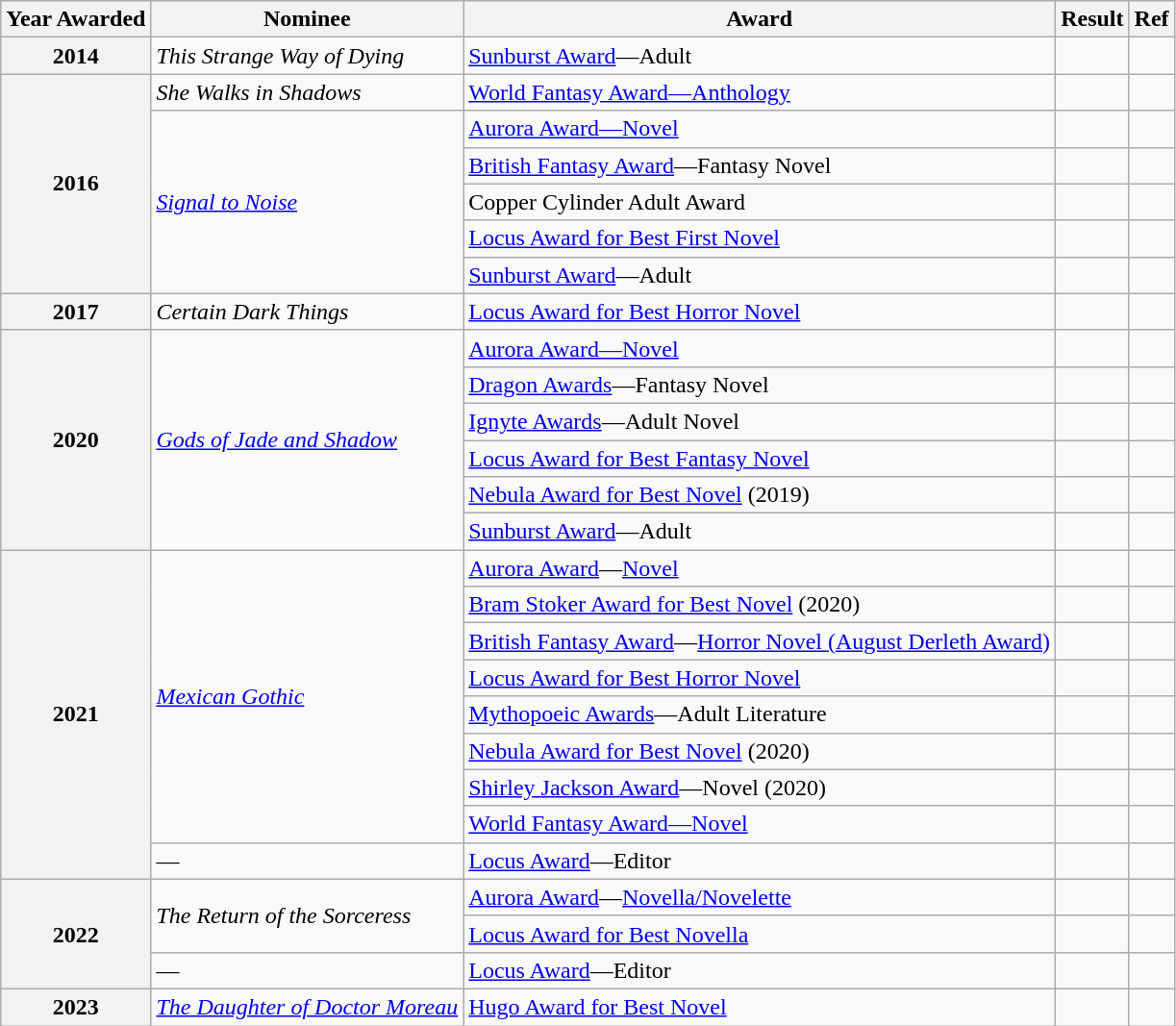<table class="wikitable">
<tr>
<th>Year Awarded</th>
<th>Nominee</th>
<th>Award</th>
<th>Result</th>
<th>Ref</th>
</tr>
<tr>
<th>2014</th>
<td><em>This Strange Way of Dying</em></td>
<td><a href='#'>Sunburst Award</a>—Adult</td>
<td></td>
<td></td>
</tr>
<tr>
<th rowspan="6">2016</th>
<td><em>She Walks in Shadows</em></td>
<td><a href='#'>World Fantasy Award—Anthology</a></td>
<td></td>
<td></td>
</tr>
<tr>
<td rowspan="5"><em><a href='#'>Signal to Noise</a></em></td>
<td><a href='#'>Aurora Award—Novel</a></td>
<td></td>
<td></td>
</tr>
<tr>
<td><a href='#'>British Fantasy Award</a>—Fantasy Novel</td>
<td></td>
<td></td>
</tr>
<tr>
<td>Copper Cylinder Adult Award</td>
<td></td>
<td></td>
</tr>
<tr>
<td><a href='#'>Locus Award for Best First Novel</a></td>
<td></td>
<td></td>
</tr>
<tr>
<td><a href='#'>Sunburst Award</a>—Adult</td>
<td></td>
<td></td>
</tr>
<tr>
<th>2017</th>
<td><em>Certain Dark Things</em></td>
<td><a href='#'>Locus Award for Best Horror Novel</a></td>
<td></td>
<td></td>
</tr>
<tr>
<th rowspan="6">2020</th>
<td rowspan="6"><em><a href='#'>Gods of Jade and Shadow</a></em></td>
<td><a href='#'>Aurora Award—Novel</a></td>
<td></td>
<td></td>
</tr>
<tr>
<td><a href='#'>Dragon Awards</a>—Fantasy Novel</td>
<td></td>
<td></td>
</tr>
<tr>
<td><a href='#'>Ignyte Awards</a>—Adult Novel</td>
<td></td>
<td></td>
</tr>
<tr>
<td><a href='#'>Locus Award for Best Fantasy Novel</a></td>
<td></td>
<td></td>
</tr>
<tr>
<td><a href='#'>Nebula Award for Best Novel</a> (2019)</td>
<td></td>
<td></td>
</tr>
<tr>
<td><a href='#'>Sunburst Award</a>—Adult</td>
<td></td>
<td></td>
</tr>
<tr>
<th rowspan="9">2021</th>
<td rowspan="8"><em><a href='#'>Mexican Gothic</a></em></td>
<td><a href='#'>Aurora Award</a>—<a href='#'>Novel</a></td>
<td></td>
<td></td>
</tr>
<tr>
<td><a href='#'>Bram Stoker Award for Best Novel</a> (2020)</td>
<td></td>
<td></td>
</tr>
<tr>
<td><a href='#'>British Fantasy Award</a>—<a href='#'>Horror Novel (August Derleth Award)</a></td>
<td></td>
<td></td>
</tr>
<tr>
<td><a href='#'>Locus Award for Best Horror Novel</a></td>
<td></td>
<td></td>
</tr>
<tr>
<td><a href='#'>Mythopoeic Awards</a>—Adult Literature</td>
<td></td>
<td></td>
</tr>
<tr>
<td><a href='#'>Nebula Award for Best Novel</a> (2020)</td>
<td></td>
<td></td>
</tr>
<tr>
<td><a href='#'>Shirley Jackson Award</a>—Novel (2020)</td>
<td></td>
<td></td>
</tr>
<tr>
<td><a href='#'>World Fantasy Award—Novel</a></td>
<td></td>
<td></td>
</tr>
<tr>
<td>—</td>
<td><a href='#'>Locus Award</a>—Editor</td>
<td></td>
<td></td>
</tr>
<tr>
<th rowspan="3">2022</th>
<td rowspan="2"><em>The Return of the Sorceress</em></td>
<td><a href='#'>Aurora Award</a>—<a href='#'>Novella/Novelette</a></td>
<td></td>
<td></td>
</tr>
<tr>
<td><a href='#'>Locus Award for Best Novella</a></td>
<td></td>
<td></td>
</tr>
<tr>
<td>—</td>
<td><a href='#'>Locus Award</a>—Editor</td>
<td></td>
<td></td>
</tr>
<tr>
<th>2023</th>
<td><em><a href='#'>The Daughter of Doctor Moreau</a></em></td>
<td><a href='#'>Hugo Award for Best Novel</a></td>
<td></td>
<td></td>
</tr>
</table>
